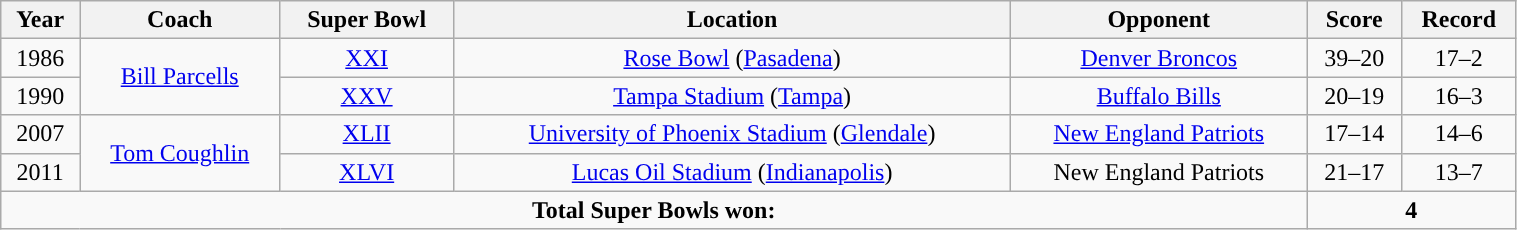<table class="wikitable" style="width:80%;text-align:center">
<tr>
<th>Year</th>
<th>Coach</th>
<th>Super Bowl</th>
<th>Location</th>
<th>Opponent</th>
<th>Score</th>
<th>Record</th>
</tr>
<tr>
<td>1986</td>
<td rowspan="2"><a href='#'>Bill Parcells</a></td>
<td><a href='#'>XXI</a></td>
<td><a href='#'>Rose Bowl</a> (<a href='#'>Pasadena</a>)</td>
<td><a href='#'>Denver Broncos</a></td>
<td>39–20</td>
<td>17–2</td>
</tr>
<tr>
<td>1990</td>
<td><a href='#'>XXV</a></td>
<td><a href='#'>Tampa Stadium</a> (<a href='#'>Tampa</a>)</td>
<td><a href='#'>Buffalo Bills</a></td>
<td>20–19</td>
<td>16–3</td>
</tr>
<tr>
<td>2007</td>
<td rowspan="2"><a href='#'>Tom Coughlin</a></td>
<td><a href='#'>XLII</a></td>
<td><a href='#'>University of Phoenix Stadium</a> (<a href='#'>Glendale</a>)</td>
<td><a href='#'>New England Patriots</a></td>
<td>17–14</td>
<td>14–6</td>
</tr>
<tr>
<td>2011</td>
<td><a href='#'>XLVI</a></td>
<td><a href='#'>Lucas Oil Stadium</a> (<a href='#'>Indianapolis</a>)</td>
<td>New England Patriots</td>
<td>21–17</td>
<td>13–7</td>
</tr>
<tr>
<td colspan="5"><strong>Total Super Bowls won:</strong></td>
<td colspan="2"><strong>4</strong></td>
</tr>
</table>
